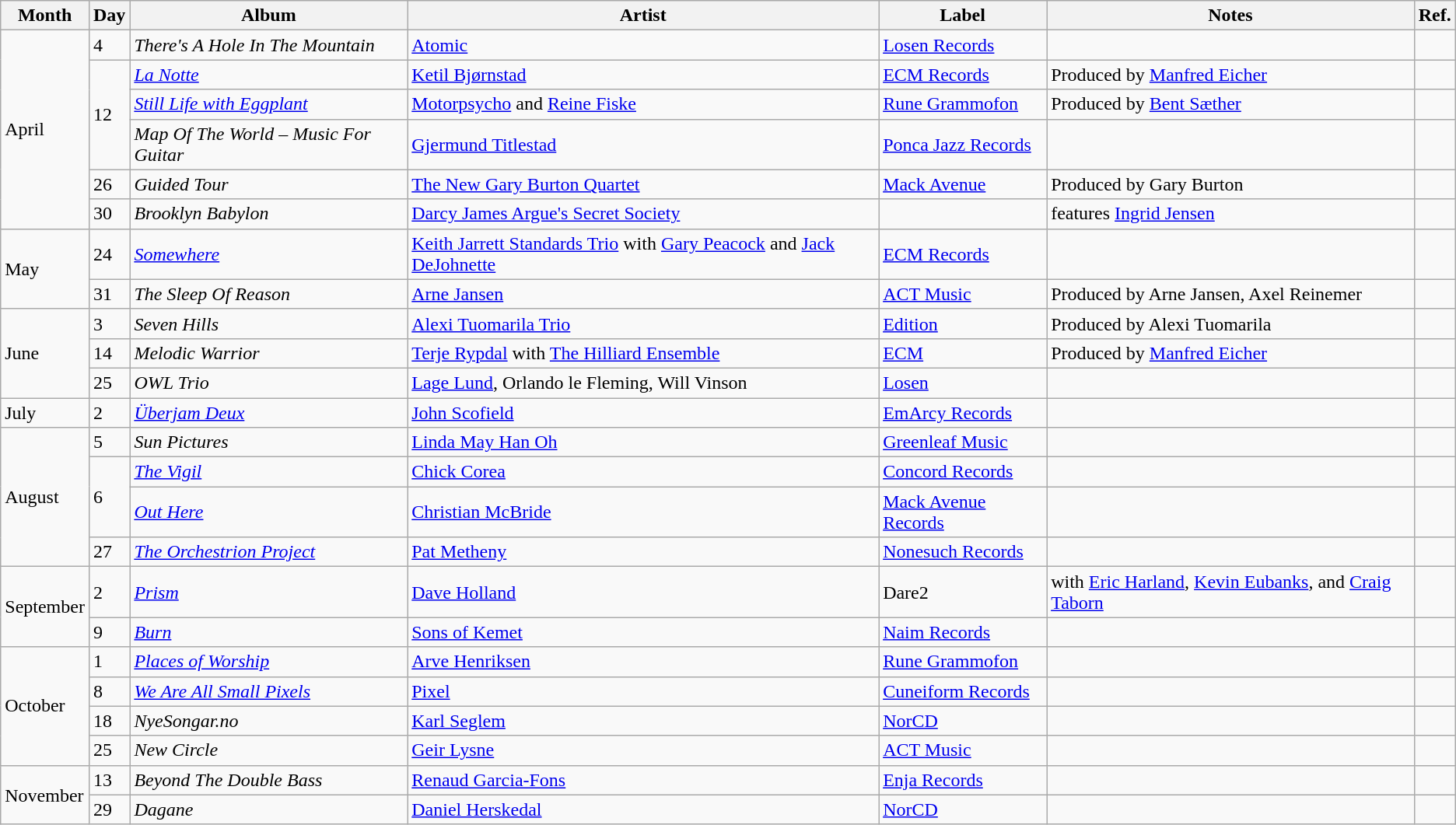<table class="wikitable">
<tr>
<th>Month</th>
<th>Day</th>
<th>Album</th>
<th>Artist</th>
<th>Label</th>
<th>Notes</th>
<th>Ref.</th>
</tr>
<tr>
<td rowspan="6">April</td>
<td>4</td>
<td><em>There's A Hole In The Mountain</em></td>
<td><a href='#'>Atomic</a></td>
<td><a href='#'>Losen Records</a></td>
<td></td>
<td></td>
</tr>
<tr>
<td rowspan="3">12</td>
<td><em><a href='#'>La Notte</a></em></td>
<td><a href='#'>Ketil Bjørnstad</a></td>
<td><a href='#'>ECM Records</a></td>
<td>Produced by <a href='#'>Manfred Eicher</a></td>
<td></td>
</tr>
<tr>
<td><em><a href='#'>Still Life with Eggplant</a></em></td>
<td><a href='#'>Motorpsycho</a> and <a href='#'>Reine Fiske</a></td>
<td><a href='#'>Rune Grammofon</a></td>
<td>Produced by <a href='#'>Bent Sæther</a></td>
<td></td>
</tr>
<tr>
<td><em>Map Of The World – Music For Guitar</em></td>
<td><a href='#'>Gjermund Titlestad</a></td>
<td><a href='#'>Ponca Jazz Records</a></td>
<td></td>
<td></td>
</tr>
<tr>
<td>26</td>
<td><em>Guided Tour</em></td>
<td><a href='#'>The New Gary Burton Quartet</a></td>
<td><a href='#'>Mack Avenue</a></td>
<td>Produced by Gary Burton</td>
<td></td>
</tr>
<tr>
<td>30</td>
<td><em>Brooklyn Babylon</em></td>
<td><a href='#'>Darcy James Argue's Secret Society</a></td>
<td></td>
<td>features <a href='#'>Ingrid Jensen</a></td>
<td></td>
</tr>
<tr>
<td rowspan="2">May</td>
<td>24</td>
<td><a href='#'><em>Somewhere</em></a></td>
<td><a href='#'>Keith Jarrett Standards Trio</a> with <a href='#'>Gary Peacock</a> and <a href='#'>Jack DeJohnette</a></td>
<td><a href='#'>ECM Records</a></td>
<td></td>
<td></td>
</tr>
<tr>
<td>31</td>
<td><em>The Sleep Of Reason</em></td>
<td><a href='#'>Arne Jansen</a></td>
<td><a href='#'>ACT Music</a></td>
<td>Produced by Arne Jansen, Axel Reinemer</td>
<td></td>
</tr>
<tr>
<td rowspan="3">June</td>
<td>3</td>
<td><em>Seven Hills</em></td>
<td><a href='#'>Alexi Tuomarila Trio</a></td>
<td><a href='#'>Edition</a></td>
<td>Produced by Alexi Tuomarila</td>
<td></td>
</tr>
<tr>
<td>14</td>
<td><em>Melodic Warrior</em></td>
<td><a href='#'>Terje Rypdal</a> with <a href='#'>The Hilliard Ensemble</a></td>
<td><a href='#'>ECM</a></td>
<td>Produced by <a href='#'>Manfred Eicher</a></td>
<td></td>
</tr>
<tr>
<td>25</td>
<td><em>OWL Trio</em></td>
<td><a href='#'>Lage Lund</a>, Orlando le Fleming, Will Vinson</td>
<td><a href='#'>Losen</a></td>
<td></td>
<td></td>
</tr>
<tr>
<td>July</td>
<td>2</td>
<td><em><a href='#'>Überjam Deux</a></em></td>
<td><a href='#'>John Scofield</a></td>
<td><a href='#'>EmArcy Records</a></td>
<td></td>
<td></td>
</tr>
<tr>
<td rowspan="4">August</td>
<td>5</td>
<td><em>Sun Pictures</em></td>
<td><a href='#'>Linda May Han Oh</a></td>
<td><a href='#'>Greenleaf Music</a></td>
<td></td>
<td></td>
</tr>
<tr>
<td rowspan="2">6</td>
<td><a href='#'><em>The Vigil</em></a></td>
<td><a href='#'>Chick Corea</a></td>
<td><a href='#'>Concord Records</a></td>
<td></td>
<td></td>
</tr>
<tr>
<td><a href='#'><em>Out Here</em></a></td>
<td><a href='#'>Christian McBride</a></td>
<td><a href='#'>Mack Avenue Records</a></td>
<td></td>
<td></td>
</tr>
<tr>
<td>27</td>
<td><em><a href='#'>The Orchestrion Project</a></em></td>
<td><a href='#'>Pat Metheny</a></td>
<td><a href='#'>Nonesuch Records</a></td>
<td></td>
<td></td>
</tr>
<tr>
<td rowspan="2">September</td>
<td>2</td>
<td><a href='#'><em>Prism</em></a></td>
<td><a href='#'>Dave Holland</a></td>
<td>Dare2</td>
<td>with <a href='#'>Eric Harland</a>, <a href='#'>Kevin Eubanks</a>, and <a href='#'>Craig Taborn</a></td>
<td></td>
</tr>
<tr>
<td>9</td>
<td><em><a href='#'>Burn</a></em></td>
<td><a href='#'>Sons of Kemet</a></td>
<td><a href='#'>Naim Records</a></td>
<td></td>
<td></td>
</tr>
<tr>
<td rowspan="4">October</td>
<td>1</td>
<td><em><a href='#'>Places of Worship</a></em></td>
<td><a href='#'>Arve Henriksen</a></td>
<td><a href='#'>Rune Grammofon</a></td>
<td></td>
<td></td>
</tr>
<tr>
<td>8</td>
<td><em><a href='#'>We Are All Small Pixels</a></em></td>
<td><a href='#'>Pixel</a></td>
<td><a href='#'>Cuneiform Records</a></td>
<td></td>
<td></td>
</tr>
<tr>
<td>18</td>
<td><em>NyeSongar.no</em></td>
<td><a href='#'>Karl Seglem</a></td>
<td><a href='#'>NorCD</a></td>
<td></td>
<td></td>
</tr>
<tr>
<td>25</td>
<td><em>New Circle</em></td>
<td><a href='#'>Geir Lysne</a></td>
<td><a href='#'>ACT Music</a></td>
<td></td>
<td></td>
</tr>
<tr>
<td rowspan="2">November</td>
<td>13</td>
<td><em>Beyond The Double Bass</em></td>
<td><a href='#'>Renaud Garcia-Fons</a></td>
<td><a href='#'>Enja Records</a></td>
<td></td>
<td></td>
</tr>
<tr>
<td>29</td>
<td><em>Dagane</em></td>
<td><a href='#'>Daniel Herskedal</a></td>
<td><a href='#'>NorCD</a></td>
<td></td>
<td></td>
</tr>
</table>
